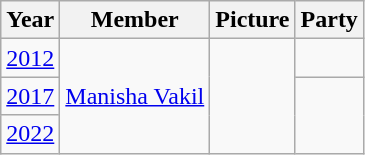<table class="wikitable sortable">
<tr>
<th>Year</th>
<th>Member</th>
<th>Picture</th>
<th colspan="2">Party</th>
</tr>
<tr>
<td><a href='#'>2012</a></td>
<td rowspan=3><a href='#'>Manisha Vakil</a></td>
<td rowspan=3></td>
<td></td>
</tr>
<tr>
<td><a href='#'>2017</a></td>
</tr>
<tr>
<td><a href='#'>2022</a></td>
</tr>
</table>
